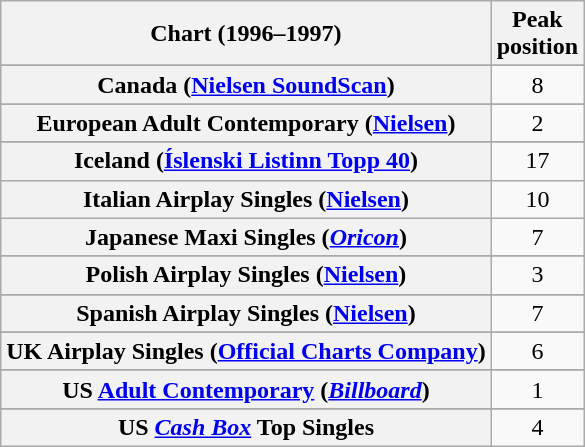<table class="wikitable plainrowheaders sortable" style="text-align:center">
<tr>
<th>Chart (1996–1997)</th>
<th>Peak<br>position</th>
</tr>
<tr>
</tr>
<tr>
</tr>
<tr>
</tr>
<tr>
</tr>
<tr>
<th scope="row">Canada (<a href='#'>Nielsen SoundScan</a>)</th>
<td align="center">8</td>
</tr>
<tr>
</tr>
<tr>
</tr>
<tr>
<th scope="row">European Adult Contemporary (<a href='#'>Nielsen</a>)</th>
<td>2</td>
</tr>
<tr>
</tr>
<tr>
</tr>
<tr>
<th scope="row">Iceland (<a href='#'>Íslenski Listinn Topp 40</a>)</th>
<td>17</td>
</tr>
<tr>
<th scope="row">Italian Airplay Singles (<a href='#'>Nielsen</a>)</th>
<td>10</td>
</tr>
<tr>
<th scope="row">Japanese Maxi Singles (<em><a href='#'>Oricon</a></em>)</th>
<td>7</td>
</tr>
<tr>
</tr>
<tr>
</tr>
<tr>
</tr>
<tr>
</tr>
<tr>
<th scope="row">Polish Airplay Singles (<a href='#'>Nielsen</a>)</th>
<td>3</td>
</tr>
<tr>
</tr>
<tr>
<th scope="row">Spanish Airplay Singles (<a href='#'>Nielsen</a>)</th>
<td>7</td>
</tr>
<tr>
</tr>
<tr>
</tr>
<tr>
</tr>
<tr>
<th scope="row">UK Airplay Singles (<a href='#'>Official Charts Company</a>)</th>
<td>6</td>
</tr>
<tr>
</tr>
<tr>
</tr>
<tr>
<th scope="row">US <a href='#'>Adult Contemporary</a> (<a href='#'><em>Billboard</em></a>)</th>
<td>1</td>
</tr>
<tr>
</tr>
<tr>
</tr>
<tr>
</tr>
<tr>
<th scope="row">US <em><a href='#'>Cash Box</a></em> Top Singles</th>
<td>4</td>
</tr>
</table>
